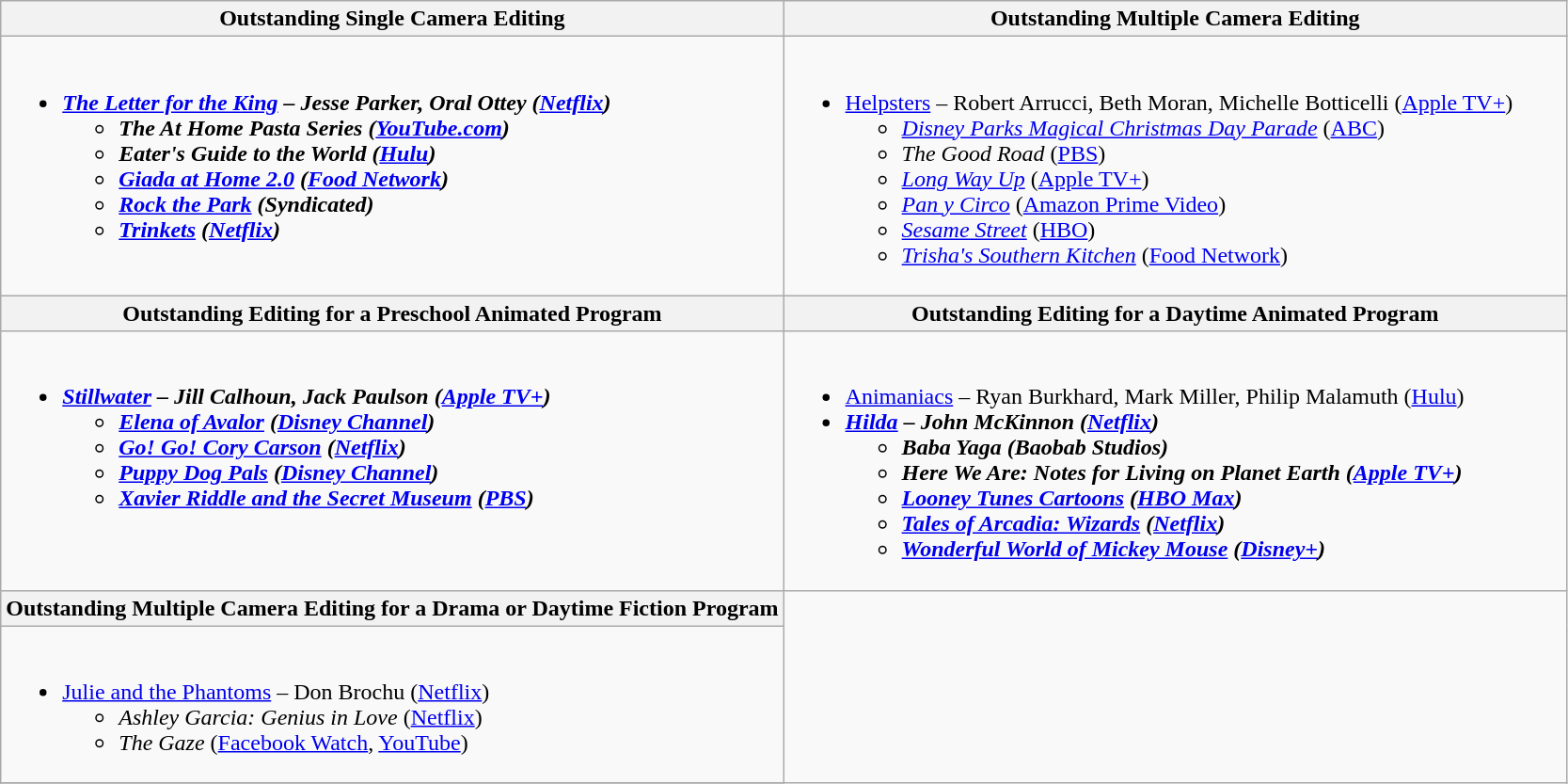<table class=wikitable>
<tr>
<th style="width:50%">Outstanding Single Camera Editing</th>
<th style="width:50%">Outstanding Multiple Camera Editing</th>
</tr>
<tr>
<td valign="top"><br><ul><li><strong><em><a href='#'>The Letter for the King</a><em> – Jesse Parker, Oral Ottey (<a href='#'>Netflix</a>)<strong><ul><li></em>The At Home Pasta Series<em> (<a href='#'>YouTube.com</a>)</li><li></em>Eater's Guide to the World<em> (<a href='#'>Hulu</a>)</li><li></em><a href='#'>Giada at Home 2.0</a><em> (<a href='#'>Food Network</a>)</li><li></em><a href='#'>Rock the Park</a><em> (Syndicated)</li><li></em><a href='#'>Trinkets</a><em> (<a href='#'>Netflix</a>)</li></ul></li></ul></td>
<td valign="top"><br><ul><li></em></strong><a href='#'>Helpsters</a></em> – Robert Arrucci, Beth Moran, Michelle Botticelli (<a href='#'>Apple TV+</a>)</strong><ul><li><em><a href='#'>Disney Parks Magical Christmas Day Parade</a></em> (<a href='#'>ABC</a>)</li><li><em>The Good Road</em> (<a href='#'>PBS</a>)</li><li><em><a href='#'>Long Way Up</a></em> (<a href='#'>Apple TV+</a>)</li><li><em><a href='#'>Pan y Circo</a></em> (<a href='#'>Amazon Prime Video</a>)</li><li><em><a href='#'>Sesame Street</a></em> (<a href='#'>HBO</a>)</li><li><em><a href='#'>Trisha's Southern Kitchen</a></em> (<a href='#'>Food Network</a>)</li></ul></li></ul></td>
</tr>
<tr>
<th style="width:50%">Outstanding Editing for a Preschool Animated Program</th>
<th style="width:50%">Outstanding Editing for a Daytime Animated Program</th>
</tr>
<tr>
<td valign="top"><br><ul><li><strong><em><a href='#'>Stillwater</a><em> – Jill Calhoun, Jack Paulson (<a href='#'>Apple TV+</a>)<strong><ul><li></em><a href='#'>Elena of Avalor</a><em> (<a href='#'>Disney Channel</a>)</li><li></em><a href='#'>Go! Go! Cory Carson</a><em> (<a href='#'>Netflix</a>)</li><li></em><a href='#'>Puppy Dog Pals</a><em> (<a href='#'>Disney Channel</a>)</li><li></em><a href='#'>Xavier Riddle and the Secret Museum</a><em> (<a href='#'>PBS</a>)</li></ul></li></ul></td>
<td valign="top"><br><ul><li></em></strong><a href='#'>Animaniacs</a></em> – Ryan Burkhard, Mark Miller, Philip Malamuth (<a href='#'>Hulu</a>)</strong></li><li><strong><em><a href='#'>Hilda</a><em> – John McKinnon (<a href='#'>Netflix</a>)<strong><ul><li></em>Baba Yaga<em> (Baobab Studios)</li><li></em>Here We Are: Notes for Living on Planet Earth<em> (<a href='#'>Apple TV+</a>)</li><li></em><a href='#'>Looney Tunes Cartoons</a><em> (<a href='#'>HBO Max</a>)</li><li></em><a href='#'>Tales of Arcadia: Wizards</a><em> (<a href='#'>Netflix</a>)</li><li></em><a href='#'>Wonderful World of Mickey Mouse</a><em> (<a href='#'>Disney+</a>)</li></ul></li></ul></td>
</tr>
<tr>
<th style="width:50%">Outstanding Multiple Camera Editing for a Drama or Daytime Fiction Program</th>
</tr>
<tr>
<td valign="top"><br><ul><li></em></strong><a href='#'>Julie and the Phantoms</a></em> – Don Brochu (<a href='#'>Netflix</a>)</strong><ul><li><em>Ashley Garcia: Genius in Love</em> (<a href='#'>Netflix</a>)</li><li><em>The Gaze</em> (<a href='#'>Facebook Watch</a>, <a href='#'>YouTube</a>)</li></ul></li></ul></td>
</tr>
<tr>
</tr>
</table>
